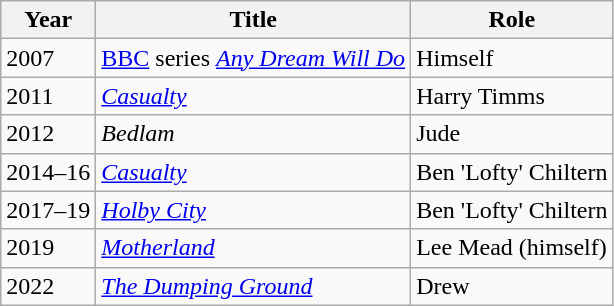<table class="wikitable">
<tr>
<th>Year</th>
<th>Title</th>
<th>Role</th>
</tr>
<tr>
<td>2007</td>
<td><a href='#'>BBC</a> series <em><a href='#'>Any Dream Will Do</a></em></td>
<td>Himself</td>
</tr>
<tr>
<td>2011</td>
<td><em><a href='#'>Casualty</a></em></td>
<td>Harry Timms</td>
</tr>
<tr>
<td>2012</td>
<td><em>Bedlam</em></td>
<td>Jude</td>
</tr>
<tr>
<td>2014–16</td>
<td><em><a href='#'>Casualty</a></em></td>
<td>Ben 'Lofty' Chiltern</td>
</tr>
<tr>
<td>2017–19</td>
<td><em><a href='#'>Holby City</a></em></td>
<td>Ben 'Lofty' Chiltern</td>
</tr>
<tr>
<td>2019</td>
<td><em><a href='#'>Motherland</a></em></td>
<td>Lee Mead (himself)</td>
</tr>
<tr>
<td>2022</td>
<td><em><a href='#'>The Dumping Ground</a></em></td>
<td>Drew</td>
</tr>
</table>
